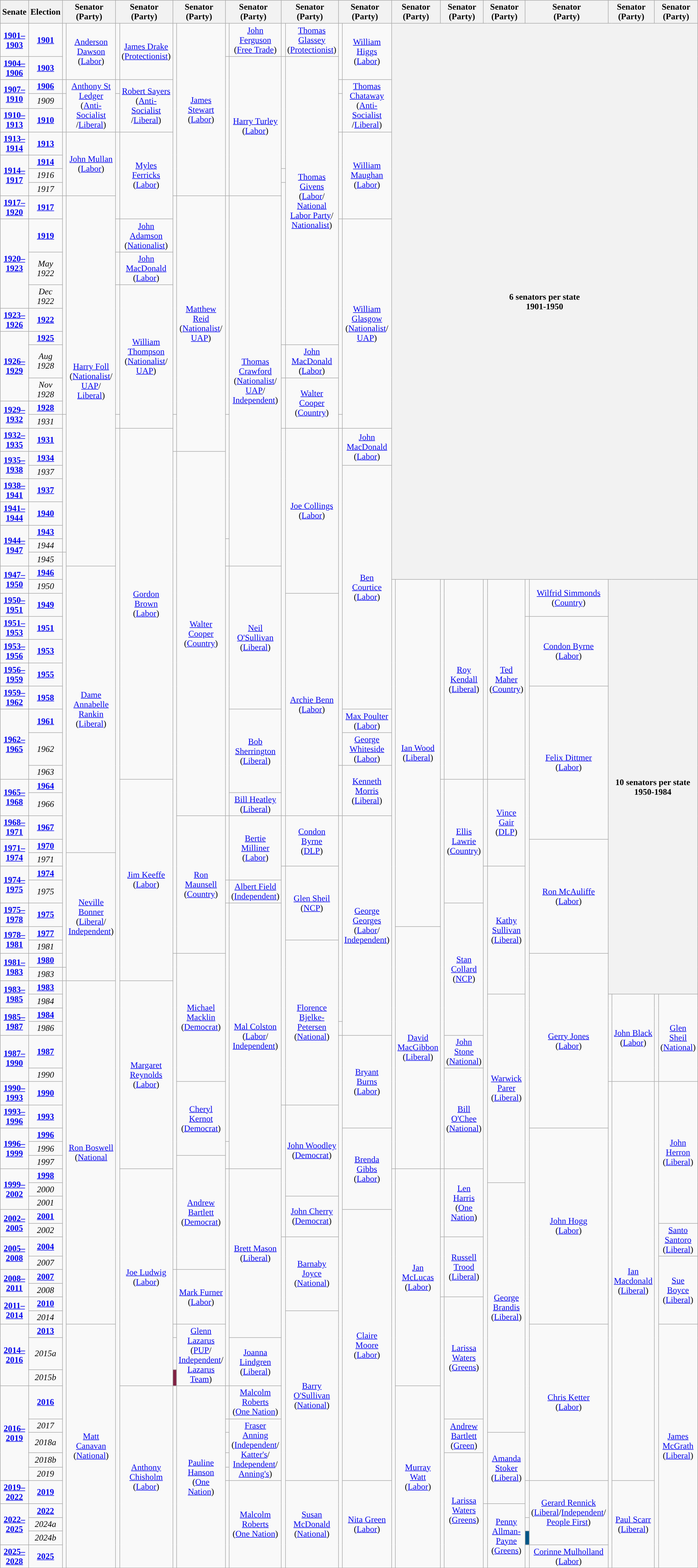<table class="wikitable" style="text-align:center">
<tr>
<th>Senate</th>
<th>Election</th>
<th colspan=2>Senator<br>(Party)</th>
<th colspan=2>Senator<br>(Party)</th>
<th colspan=2>Senator<br>(Party)</th>
<th colspan=2>Senator<br>(Party)</th>
<th colspan=2>Senator<br>(Party)</th>
<th colspan=2>Senator<br>(Party)</th>
<th colspan=2>Senator<br>(Party)</th>
<th colspan=2>Senator<br>(Party)</th>
<th colspan=2>Senator<br>(Party)</th>
<th colspan=2>Senator<br>(Party)</th>
<th colspan=2>Senator<br>(Party)</th>
<th colspan=2>Senator<br>(Party)</th>
</tr>
<tr>
<td><strong><a href='#'>1901–1903</a></strong></td>
<td><strong><a href='#'>1901</a></strong></td>
<td rowspan=2; style="background-color: "></td>
<td rowspan=2><a href='#'>Anderson Dawson</a><br>(<a href='#'>Labor</a>)<br></td>
<td rowspan=2; style="background-color: "></td>
<td rowspan=2><a href='#'>James Drake</a><br>(<a href='#'>Protectionist</a>)<br></td>
<td rowspan=9; style="background-color: "></td>
<td rowspan=9><a href='#'>James Stewart</a><br>(<a href='#'>Labor</a>)<br></td>
<td style="background-color: "></td>
<td><a href='#'>John Ferguson</a><br>(<a href='#'>Free Trade</a>)<br></td>
<td style="background-color: "></td>
<td><a href='#'>Thomas Glassey</a><br>(<a href='#'>Protectionist</a>)<br></td>
<td rowspan=2; style="background-color: "></td>
<td rowspan=2><a href='#'>William Higgs</a><br>(<a href='#'>Labor</a>)<br></td>
<th colspan=12; rowspan=28>6 senators per state<br>1901-1950</th>
</tr>
<tr>
<td><strong><a href='#'>1904–1906</a></strong></td>
<td><strong><a href='#'>1903</a></strong></td>
<td rowspan=8; style="background-color: "></td>
<td rowspan=8><a href='#'>Harry Turley</a><br>(<a href='#'>Labor</a>)<br></td>
<td rowspan=6; style="background-color: "></td>
<td rowspan=14><a href='#'>Thomas Givens</a><br>(<a href='#'>Labor</a>/<br><a href='#'>National Labor Party</a>/<br><a href='#'>Nationalist</a>)<br></td>
</tr>
<tr>
<td rowspan=2><strong><a href='#'>1907–1910</a></strong></td>
<td><strong><a href='#'>1906</a></strong></td>
<td style="background-color: "></td>
<td rowspan=3><a href='#'>Anthony St Ledger</a><br>(<a href='#'>Anti-Socialist</a><br>/<a href='#'>Liberal</a>)<br></td>
<td style="background-color: "></td>
<td rowspan=3><a href='#'>Robert Sayers</a><br>(<a href='#'>Anti-Socialist</a><br>/<a href='#'>Liberal</a>)<br></td>
<td style="background-color: "></td>
<td rowspan=3><a href='#'>Thomas Chataway</a><br>(<a href='#'>Anti-Socialist</a><br>/<a href='#'>Liberal</a>)<br></td>
</tr>
<tr>
<td><em>1909</em></td>
<td rowspan=2; style="background-color: "></td>
<td rowspan=2; style="background-color: "></td>
<td rowspan=2; style="background-color: "></td>
</tr>
<tr>
<td><strong><a href='#'>1910–1913</a></strong></td>
<td><strong><a href='#'>1910</a></strong></td>
</tr>
<tr>
<td><strong><a href='#'>1913–1914</a></strong></td>
<td><strong><a href='#'>1913</a></strong></td>
<td rowspan=4; style="background-color: "></td>
<td rowspan=4><a href='#'>John Mullan</a><br>(<a href='#'>Labor</a>)<br></td>
<td rowspan=5; style="background-color: "></td>
<td rowspan=5><a href='#'>Myles Ferricks</a><br>(<a href='#'>Labor</a>)<br></td>
<td rowspan=5; style="background-color: "></td>
<td rowspan=5><a href='#'>William Maughan</a><br>(<a href='#'>Labor</a>)<br></td>
</tr>
<tr>
<td rowspan=3><strong><a href='#'>1914–1917</a></strong></td>
<td><strong><a href='#'>1914</a></strong></td>
</tr>
<tr>
<td><em>1916</em></td>
<td style="background-color: "></td>
</tr>
<tr>
<td><em>1917</em></td>
<td rowspan=7; style="background-color: "></td>
</tr>
<tr>
<td><strong><a href='#'>1917–1920</a></strong></td>
<td><strong><a href='#'>1917</a></strong></td>
<td rowspan=9; style="background-color: "></td>
<td rowspan=18><a href='#'>Harry Foll</a><br>(<a href='#'>Nationalist</a>/<br><a href='#'>UAP</a>/<br><a href='#'>Liberal</a>)<br></td>
<td rowspan=9; style="background-color: "></td>
<td rowspan=11><a href='#'>Matthew Reid</a><br>(<a href='#'>Nationalist</a>/<br><a href='#'>UAP</a>)<br></td>
<td rowspan=9; style="background-color: "></td>
<td rowspan=18><a href='#'>Thomas Crawford</a><br>(<a href='#'>Nationalist</a>/<br><a href='#'>UAP</a>/<br><a href='#'>Independent</a>)<br></td>
</tr>
<tr>
<td rowspan=3><strong><a href='#'>1920–1923</a></strong></td>
<td><strong><a href='#'>1919</a></strong></td>
<td style="background-color: "></td>
<td><a href='#'>John Adamson</a><br>(<a href='#'>Nationalist</a>)<br></td>
<td rowspan=8; style="background-color: "></td>
<td rowspan=9><a href='#'>William Glasgow</a><br>(<a href='#'>Nationalist</a>/<br><a href='#'>UAP</a>)<br></td>
</tr>
<tr>
<td><em>May 1922</em></td>
<td style="background-color: "></td>
<td><a href='#'>John MacDonald</a><br>(<a href='#'>Labor</a>)<br></td>
</tr>
<tr>
<td><em>Dec 1922</em></td>
<td rowspan=6; style="background-color: "></td>
<td rowspan=7><a href='#'>William Thompson</a><br>(<a href='#'>Nationalist</a>/<br><a href='#'>UAP</a>)<br></td>
</tr>
<tr>
<td><strong><a href='#'>1923–1926</a></strong></td>
<td><strong><a href='#'>1922</a></strong></td>
</tr>
<tr>
<td rowspan=3><strong><a href='#'>1926–1929</a></strong></td>
<td><strong><a href='#'>1925</a></strong></td>
</tr>
<tr>
<td><em>Aug 1928</em></td>
<td style="background-color: "></td>
<td><a href='#'>John MacDonald</a><br>(<a href='#'>Labor</a>)<br></td>
</tr>
<tr>
<td><em>Nov 1928</em></td>
<td rowspan=3; style="background-color: "></td>
<td rowspan=3><a href='#'>Walter Cooper</a><br>(<a href='#'>Country</a>)<br></td>
</tr>
<tr>
<td rowspan=2><strong><a href='#'>1929–1932</a></strong></td>
<td><strong><a href='#'>1928</a></strong></td>
</tr>
<tr>
<td><em>1931</em></td>
<td rowspan=8; style="background-color: "></td>
<td style="background-color: "></td>
<td rowspan=2; style="background-color: "></td>
<td rowspan=7; style="background-color: "></td>
<td style="background-color: "></td>
</tr>
<tr>
<td><strong><a href='#'>1932–1935</a></strong></td>
<td><strong><a href='#'>1931</a></strong></td>
<td rowspan=65; style="background-color: "></td>
<td rowspan=18><a href='#'>Gordon Brown</a><br>(<a href='#'>Labor</a>)<br></td>
<td rowspan=20; style="background-color: "></td>
<td rowspan=10><a href='#'>Joe Collings</a><br>(<a href='#'>Labor</a>)<br></td>
<td rowspan=17; style="background-color: "></td>
<td rowspan=2><a href='#'>John MacDonald</a><br>(<a href='#'>Labor</a>)<br></td>
</tr>
<tr>
<td rowspan=2><strong><a href='#'>1935–1938</a></strong></td>
<td><strong><a href='#'>1934</a></strong></td>
<td rowspan=27; style="background-color: "></td>
<td rowspan=19><a href='#'>Walter Cooper</a><br>(<a href='#'>Country</a>)<br></td>
</tr>
<tr>
<td><em>1937</em></td>
<td rowspan=13><a href='#'>Ben Courtice</a><br>(<a href='#'>Labor</a>)<br></td>
</tr>
<tr>
<td><strong><a href='#'>1938–1941</a></strong></td>
<td><strong><a href='#'>1937</a></strong></td>
</tr>
<tr>
<td><strong><a href='#'>1941–1944</a></strong></td>
<td><strong><a href='#'>1940</a></strong></td>
</tr>
<tr>
<td rowspan=3><strong><a href='#'>1944–1947</a></strong></td>
<td><strong><a href='#'>1943</a></strong></td>
</tr>
<tr>
<td><em>1944</em></td>
<td rowspan=2; style="background-color: "></td>
</tr>
<tr>
<td><em>1945</em></td>
<td rowspan=22; style="background-color: "></td>
</tr>
<tr>
<td rowspan=2><strong><a href='#'>1947–1950</a></strong></td>
<td><strong><a href='#'>1946</a></strong></td>
<td rowspan=14><a href='#'>Dame Annabelle Rankin</a><br>(<a href='#'>Liberal</a>)<br></td>
<td rowspan=12; style="background-color: "></td>
<td rowspan=7><a href='#'>Neil O'Sullivan</a><br>(<a href='#'>Liberal</a>)<br></td>
</tr>
<tr>
<td><em>1950</em></td>
<td rowspan=32; style="background-color: "></td>
<td rowspan=17><a href='#'>Ian Wood</a><br>(<a href='#'>Liberal</a>)<br></td>
<td rowspan=9; style="background-color: "></td>
<td rowspan=9><a href='#'>Roy Kendall</a><br>(<a href='#'>Liberal</a>)<br></td>
<td rowspan=9; style="background-color: "></td>
<td rowspan=9><a href='#'>Ted Maher</a><br>(<a href='#'>Country</a>)<br></td>
<td rowspan=2; style="background-color: "></td>
<td rowspan=2><a href='#'>Wilfrid Simmonds</a><br>(<a href='#'>Country</a>)<br></td>
<th colspan=4; rowspan=22>10 senators per state<br>1950-1984</th>
</tr>
<tr>
<td><strong><a href='#'>1950–1951</a></strong></td>
<td><strong><a href='#'>1949</a></strong></td>
<td rowspan=10><a href='#'>Archie Benn</a><br>(<a href='#'>Labor</a>)<br></td>
</tr>
<tr>
<td><strong><a href='#'>1951–1953</a></strong></td>
<td><strong><a href='#'>1951</a></strong></td>
<td rowspan=49; style="background-color: "></td>
<td rowspan=3><a href='#'>Condon Byrne</a><br>(<a href='#'>Labor</a>)<br></td>
</tr>
<tr>
<td><strong><a href='#'>1953–1956</a></strong></td>
<td><strong><a href='#'>1953</a></strong></td>
</tr>
<tr>
<td><strong><a href='#'>1956–1959</a></strong></td>
<td><strong><a href='#'>1955</a></strong></td>
</tr>
<tr>
<td><strong><a href='#'>1959–1962</a></strong></td>
<td><strong><a href='#'>1958</a></strong></td>
<td rowspan=7><a href='#'>Felix Dittmer</a><br>(<a href='#'>Labor</a>)<br></td>
</tr>
<tr>
<td rowspan=3><strong><a href='#'>1962–1965</a></strong></td>
<td><strong><a href='#'>1961</a></strong></td>
<td rowspan=4><a href='#'>Bob Sherrington</a><br>(<a href='#'>Liberal</a>)<br></td>
<td><a href='#'>Max Poulter</a><br>(<a href='#'>Labor</a>)<br></td>
</tr>
<tr>
<td><em>1962</em></td>
<td><a href='#'>George Whiteside</a><br>(<a href='#'>Labor</a>)<br></td>
</tr>
<tr>
<td><em>1963</em></td>
<td rowspan=3; style="background-color: "></td>
<td rowspan=3><a href='#'>Kenneth Morris</a><br>(<a href='#'>Liberal</a>)<br></td>
</tr>
<tr>
<td rowspan=2><strong><a href='#'>1965–1968</a></strong></td>
<td><strong><a href='#'>1964</a></strong></td>
<td rowspan=12><a href='#'>Jim Keeffe</a><br>(<a href='#'>Labor</a>)<br></td>
<td rowspan=23; style="background-color: "></td>
<td rowspan=7><a href='#'>Ellis Lawrie</a><br>(<a href='#'>Country</a>)<br></td>
<td rowspan=5; style="background-color: "></td>
<td rowspan=5><a href='#'>Vince Gair</a><br>(<a href='#'>DLP</a>)<br></td>
</tr>
<tr>
<td><em>1966</em></td>
<td><a href='#'>Bill Heatley</a><br>(<a href='#'>Liberal</a>)<br></td>
</tr>
<tr>
<td><strong><a href='#'>1968–1971</a></strong></td>
<td><strong><a href='#'>1967</a></strong></td>
<td rowspan=8><a href='#'>Ron Maunsell</a><br>(<a href='#'>Country</a>)<br></td>
<td rowspan=4; style="background-color: "></td>
<td rowspan=4><a href='#'>Bertie Milliner</a><br>(<a href='#'>Labor</a>)<br></td>
<td rowspan=3; style="background-color: "></td>
<td rowspan=3><a href='#'>Condon Byrne</a><br>(<a href='#'>DLP</a>)<br></td>
<td rowspan=13; style="background-color: "></td>
<td rowspan=14><a href='#'>George Georges</a><br>(<a href='#'>Labor</a>/<br><a href='#'>Independent</a>)<br></td>
</tr>
<tr>
<td rowspan=2><strong><a href='#'>1971–1974</a></strong></td>
<td><strong><a href='#'>1970</a></strong></td>
<td rowspan=7><a href='#'>Ron McAuliffe</a><br>(<a href='#'>Labor</a>)<br></td>
</tr>
<tr>
<td><em>1971</em></td>
<td rowspan=8><a href='#'>Neville Bonner</a><br>(<a href='#'>Liberal</a>/<br><a href='#'>Independent</a>)<br></td>
</tr>
<tr>
<td rowspan=2><strong><a href='#'>1974–1975</a></strong></td>
<td><strong><a href='#'>1974</a></strong></td>
<td rowspan=14; style="background-color: "></td>
<td rowspan=4><a href='#'>Glen Sheil</a><br>(<a href='#'>NCP</a>)<br></td>
<td rowspan=38; style="background-color: "></td>
<td rowspan=8><a href='#'>Kathy Sullivan</a><br>(<a href='#'>Liberal</a>)<br></td>
</tr>
<tr>
<td><em>1975</em></td>
<td style="background-color: "></td>
<td><a href='#'>Albert Field</a><br>(<a href='#'>Independent</a>)<br></td>
</tr>
<tr>
<td><strong><a href='#'>1975–1978</a></strong></td>
<td><strong><a href='#'>1975</a></strong></td>
<td rowspan=14; style="background-color: "></td>
<td rowspan=16><a href='#'>Mal Colston</a><br>(<a href='#'>Labor</a>/<br><a href='#'>Independent</a>)<br></td>
<td rowspan=9><a href='#'>Stan Collard</a><br>(<a href='#'>NCP</a>)<br></td>
</tr>
<tr>
<td rowspan=2><strong><a href='#'>1978–1981</a></strong></td>
<td><strong><a href='#'>1977</a></strong></td>
<td rowspan=15><a href='#'>David MacGibbon</a><br>(<a href='#'>Liberal</a>)<br></td>
</tr>
<tr>
<td><em>1981</em></td>
<td rowspan=10><a href='#'>Florence Bjelke-Petersen</a><br>(<a href='#'>National</a>)<br></td>
</tr>
<tr>
<td rowspan=2><strong><a href='#'>1981–1983</a></strong></td>
<td><strong><a href='#'>1980</a></strong></td>
<td rowspan=20; style="background-color: "></td>
<td rowspan=8><a href='#'>Michael Macklin</a><br>(<a href='#'>Democrat</a>)<br></td>
<td rowspan=10><a href='#'>Gerry Jones</a><br>(<a href='#'>Labor</a>)<br></td>
</tr>
<tr>
<td><em>1983</em></td>
<td style="background-color: "></td>
</tr>
<tr>
<td rowspan=2><strong><a href='#'>1983–1985</a></strong></td>
<td><strong><a href='#'>1983</a></strong></td>
<td rowspan=35; style="background-color: "></td>
<td rowspan=22><a href='#'>Ron Boswell</a><br>(<a href='#'>National</a><br></td>
<td rowspan=11><a href='#'>Margaret Reynolds</a><br>(<a href='#'>Labor</a>)<br></td>
</tr>
<tr>
<td><em>1984</em></td>
<td rowspan=11><a href='#'>Warwick Parer</a><br>(<a href='#'>Liberal</a>)<br></td>
<td rowspan=5; style="background-color: "></td>
<td rowspan=5><a href='#'>John Black</a><br>(<a href='#'>Labor</a>)<br></td>
<td rowspan=5; style="background-color: "></td>
<td rowspan=5><a href='#'>Glen Sheil</a><br>(<a href='#'>National</a>)<br></td>
</tr>
<tr>
<td rowspan=2><strong><a href='#'>1985–1987</a></strong></td>
<td><strong><a href='#'>1984</a></strong></td>
</tr>
<tr>
<td><em>1986</em></td>
<td style="background-color: "></td>
</tr>
<tr>
<td rowspan=2><strong><a href='#'>1987–1990</a></strong></td>
<td><strong><a href='#'>1987</a></strong></td>
<td rowspan=31; style="background-color: "></td>
<td rowspan=4><a href='#'>Bryant Burns</a><br>(<a href='#'>Labor</a>)<br></td>
<td><a href='#'>John Stone</a><br>(<a href='#'>National</a>)<br></td>
</tr>
<tr>
<td><em>1990</em></td>
<td rowspan=6><a href='#'>Bill O'Chee</a><br>(<a href='#'>National</a>)<br></td>
</tr>
<tr>
<td><strong><a href='#'>1990–1993</a></strong></td>
<td><strong><a href='#'>1990</a></strong></td>
<td rowspan=4><a href='#'>Cheryl Kernot</a><br>(<a href='#'>Democrat</a>)<br></td>
<td rowspan=29; style="background-color: "></td>
<td rowspan=24><a href='#'>Ian Macdonald</a><br>(<a href='#'>Liberal</a>)<br></td>
<td rowspan=29; style="background-color: "></td>
<td rowspan=9><a href='#'>John Herron</a><br>(<a href='#'>Liberal</a>)<br></td>
</tr>
<tr>
<td><strong><a href='#'>1993–1996</a></strong></td>
<td><strong><a href='#'>1993</a></strong></td>
<td rowspan=9; style="background-color: "></td>
<td rowspan=6><a href='#'>John Woodley</a><br>(<a href='#'>Democrat</a>)<br></td>
</tr>
<tr>
<td rowspan=3><strong><a href='#'>1996–1999</a></strong></td>
<td><strong><a href='#'>1996</a></strong></td>
<td rowspan=6><a href='#'>Brenda Gibbs</a><br>(<a href='#'>Labor</a>)<br></td>
<td rowspan=14><a href='#'>John Hogg</a><br>(<a href='#'>Labor</a>)<br></td>
</tr>
<tr>
<td><em>1996</em></td>
<td rowspan=2; style="background-color: "></td>
</tr>
<tr>
<td><em>1997</em></td>
<td rowspan=8><a href='#'>Andrew Bartlett</a><br>(<a href='#'>Democrat</a>)<br></td>
</tr>
<tr>
<td rowspan=3><strong><a href='#'>1999–2002</a></strong></td>
<td><strong><a href='#'>1998</a></strong></td>
<td rowspan=14><a href='#'>Joe Ludwig</a><br>(<a href='#'>Labor</a>)<br></td>
<td rowspan=14; style="background-color: "></td>
<td rowspan=12><a href='#'>Brett Mason</a><br>(<a href='#'>Liberal</a>)<br></td>
<td rowspan=24; style="background-color: "></td>
<td rowspan=14><a href='#'>Jan McLucas</a><br>(<a href='#'>Labor</a>)<br></td>
<td rowspan=5; style="background-color: "></td>
<td rowspan=5><a href='#'>Len Harris</a><br>(<a href='#'>One Nation</a>)<br></td>
</tr>
<tr>
<td><em>2000</em></td>
<td rowspan=15><a href='#'>George Brandis</a><br>(<a href='#'>Liberal</a>)<br></td>
</tr>
<tr>
<td><em>2001</em></td>
<td rowspan=3><a href='#'>John Cherry</a><br>(<a href='#'>Democrat</a>)<br></td>
</tr>
<tr>
<td rowspan=2><strong><a href='#'>2002–2005</a></strong></td>
<td><strong><a href='#'>2001</a></strong></td>
<td rowspan=16><a href='#'>Claire Moore</a><br>(<a href='#'>Labor</a>)<br></td>
</tr>
<tr>
<td><em>2002</em></td>
<td rowspan=2><a href='#'>Santo Santoro</a><br>(<a href='#'>Liberal</a>)<br></td>
</tr>
<tr>
<td rowspan=2><strong><a href='#'>2005–2008</a></strong></td>
<td><strong><a href='#'>2004</a></strong></td>
<td rowspan=19; style="background-color: "></td>
<td rowspan=5><a href='#'>Barnaby Joyce</a><br>(<a href='#'>National</a>)<br></td>
<td rowspan=4; style="background-color: "></td>
<td rowspan=4><a href='#'>Russell Trood</a><br>(<a href='#'>Liberal</a>)<br></td>
</tr>
<tr>
<td><em>2007</em></td>
<td rowspan=5><a href='#'>Sue Boyce</a><br>(<a href='#'>Liberal</a>)<br></td>
</tr>
<tr>
<td rowspan=2><strong><a href='#'>2008–2011</a></strong></td>
<td><strong><a href='#'>2007</a></strong></td>
<td rowspan=4; style="background-color: "></td>
<td rowspan=4><a href='#'>Mark Furner</a><br>(<a href='#'>Labor</a>)<br></td>
</tr>
<tr>
<td><em>2008</em></td>
</tr>
<tr>
<td rowspan=2><strong><a href='#'>2011–2014</a></strong></td>
<td><strong><a href='#'>2010</a></strong></td>
<td rowspan=15; style="background-color: "></td>
<td rowspan=6><a href='#'>Larissa Waters</a><br>(<a href='#'>Greens</a>)<br></td>
</tr>
<tr>
<td><em>2014</em></td>
<td rowspan=9><a href='#'>Barry O'Sullivan</a><br>(<a href='#'>National</a>)<br></td>
</tr>
<tr>
<td rowspan=3><strong><a href='#'>2014–2016</a></strong></td>
<td><strong><a href='#'>2013</a></strong></td>
<td rowspan=13><a href='#'>Matt Canavan</a><br>(<a href='#'>National</a>)<br></td>
<td style="background-color: "></td>
<td rowspan=3><a href='#'>Glenn Lazarus</a><br>(<a href='#'>PUP</a>/<br><a href='#'>Independent</a>/<br><a href='#'>Lazarus Team</a>)<br></td>
<td rowspan=8><a href='#'>Chris Ketter</a><br>(<a href='#'>Labor</a>)<br></td>
<td rowspan=13><a href='#'>James McGrath</a><br>(<a href='#'>Liberal</a>)<br></td>
</tr>
<tr>
<td><em>2015a</em></td>
<td style="background-color: "></td>
<td rowspan=2><a href='#'>Joanna Lindgren</a><br>(<a href='#'>Liberal</a>)<br></td>
</tr>
<tr>
<td><em>2015b</em></td>
<td style="background-color: #802143"></td>
</tr>
<tr>
<td rowspan=5><strong><a href='#'>2016–2019</a></strong></td>
<td><strong><a href='#'>2016</a></strong></td>
<td rowspan=10><a href='#'>Anthony Chisholm</a><br>(<a href='#'>Labor</a>)<br></td>
<td rowspan=10; style="background-color: "></td>
<td rowspan=10><a href='#'>Pauline Hanson</a><br>(<a href='#'>One Nation</a>)<br></td>
<td style="background-color: "></td>
<td><a href='#'>Malcolm Roberts</a><br>(<a href='#'>One Nation</a>)<br></td>
<td rowspan=10><a href='#'>Murray Watt</a><br>(<a href='#'>Labor</a>)<br></td>
</tr>
<tr>
<td><em>2017</em></td>
<td style="background-color: "></td>
<td rowspan=4><a href='#'>Fraser Anning</a><br>(<a href='#'>Independent</a>/<br><a href='#'>Katter's</a>/<br><a href='#'>Independent</a>/<br><a href='#'>Anning's</a>)<br></td>
<td rowspan=2><a href='#'>Andrew Bartlett</a><br>(<a href='#'>Green</a>)<br></td>
</tr>
<tr>
<td><em>2018a</em></td>
<td style="background-color: "></td>
<td rowspan=4><a href='#'>Amanda Stoker</a><br>(<a href='#'>Liberal</a>)<br></td>
</tr>
<tr>
<td><em>2018b</em></td>
<td style="background-color: "></td>
<td rowspan=7><a href='#'>Larissa Waters</a><br>(<a href='#'>Greens</a>)<br></td>
</tr>
<tr>
<td><em>2019</em></td>
<td style="background-color: "></td>
</tr>
<tr>
<td><strong><a href='#'>2019–2022</a></strong></td>
<td><strong><a href='#'>2019</a></strong></td>
<td rowspan=5; style="background-color: "></td>
<td rowspan=5><a href='#'>Malcolm Roberts</a><br>(<a href='#'>One Nation</a>)<br></td>
<td rowspan=5><a href='#'>Susan McDonald</a><br>(<a href='#'>National</a>)<br></td>
<td rowspan=5><a href='#'>Nita Green</a><br>(<a href='#'>Labor</a>)<br></td>
<td rowspan=2; style="background-color: "></td>
<td rowspan=4><a href='#'>Gerard Rennick</a><br>(<a href='#'>Liberal</a>/<a href='#'>Independent</a>/<br><a href='#'>People First</a>)</td>
<td rowspan=5><a href='#'>Paul Scarr</a><br>(<a href='#'>Liberal</a>)<br></td>
</tr>
<tr>
<td rowspan=3><strong><a href='#'>2022–2025</a></strong></td>
<td><strong><a href='#'>2022</a></strong></td>
<td rowspan=4; style="background-color: "></td>
<td rowspan=4><a href='#'>Penny Allman-Payne</a><br>(<a href='#'>Greens</a>)<br></td>
</tr>
<tr>
<td><em>2024a</em></td>
<td style="background-color: "></td>
</tr>
<tr>
<td><em>2024b</em></td>
<td style="background-color: #005687"></td>
</tr>
<tr>
<td><strong><a href='#'>2025–2028</a></strong></td>
<td><strong><a href='#'>2025</a></strong></td>
<td style="background-color: "></td>
<td><a href='#'>Corinne Mulholland</a><br>(<a href='#'>Labor</a>)<br></td>
</tr>
</table>
